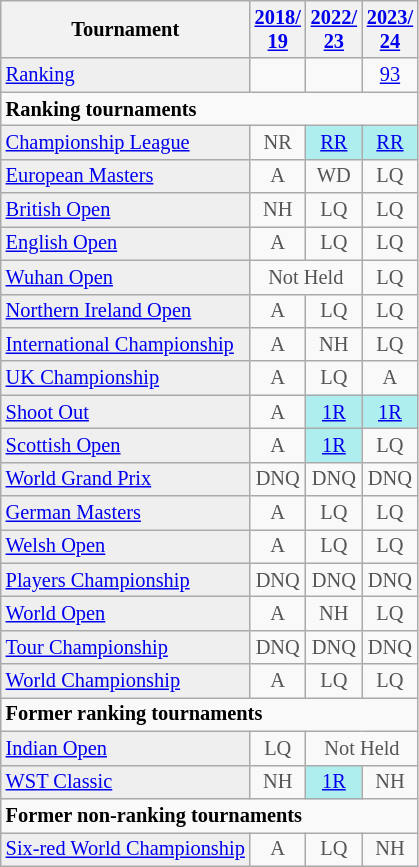<table class="wikitable"  style="font-size:85%;">
<tr style="bgcolor="#ffd700">
<th><strong>Tournament</strong></th>
<th><a href='#'>2018/<br>19</a></th>
<th><a href='#'>2022/<br>23</a></th>
<th><a href='#'>2023/<br>24</a></th>
</tr>
<tr>
<td style="background:#EFEFEF;"><a href='#'>Ranking</a></td>
<td align="center"></td>
<td align="center"></td>
<td align="center"><a href='#'>93</a></td>
</tr>
<tr>
<td colspan="10"><strong>Ranking tournaments</strong></td>
</tr>
<tr>
<td style="background:#EFEFEF;"><a href='#'>Championship League</a></td>
<td align="center" style="color:#555555;">NR</td>
<td align="center" style="background:#afeeee;"><a href='#'>RR</a></td>
<td align="center" style="background:#afeeee;"><a href='#'>RR</a></td>
</tr>
<tr>
<td style="background:#EFEFEF;"><a href='#'>European Masters</a></td>
<td align="center" style="color:#555555;">A</td>
<td align="center" style="color:#555555;">WD</td>
<td align="center" style="color:#555555;">LQ</td>
</tr>
<tr>
<td style="background:#EFEFEF;"><a href='#'>British Open</a></td>
<td align="center" style="color:#555555;">NH</td>
<td align="center" style="color:#555555;">LQ</td>
<td align="center" style="color:#555555;">LQ</td>
</tr>
<tr>
<td style="background:#EFEFEF;"><a href='#'>English Open</a></td>
<td align="center" style="color:#555555;">A</td>
<td align="center" style="color:#555555;">LQ</td>
<td align="center" style="color:#555555;">LQ</td>
</tr>
<tr>
<td style="background:#EFEFEF;"><a href='#'>Wuhan Open</a></td>
<td align="center" colspan="2" style="color:#555555;">Not Held</td>
<td align="center" style="color:#555555;">LQ</td>
</tr>
<tr>
<td style="background:#EFEFEF;"><a href='#'>Northern Ireland Open</a></td>
<td align="center" style="color:#555555;">A</td>
<td align="center" style="color:#555555;">LQ</td>
<td align="center" style="color:#555555;">LQ</td>
</tr>
<tr>
<td style="background:#EFEFEF;"><a href='#'>International Championship</a></td>
<td align="center" style="color:#555555;">A</td>
<td align="center" style="color:#555555;">NH</td>
<td align="center" style="color:#555555;">LQ</td>
</tr>
<tr>
<td style="background:#EFEFEF;"><a href='#'>UK Championship</a></td>
<td align="center" style="color:#555555;">A</td>
<td align="center" style="color:#555555;">LQ</td>
<td align="center" style="color:#555555;">A</td>
</tr>
<tr>
<td style="background:#EFEFEF;"><a href='#'>Shoot Out</a></td>
<td align="center" style="color:#555555;">A</td>
<td align="center" style="background:#afeeee;"><a href='#'>1R</a></td>
<td align="center" style="background:#afeeee;"><a href='#'>1R</a></td>
</tr>
<tr>
<td style="background:#EFEFEF;"><a href='#'>Scottish Open</a></td>
<td align="center" style="color:#555555;">A</td>
<td align="center" style="background:#afeeee;"><a href='#'>1R</a></td>
<td align="center" style="color:#555555;">LQ</td>
</tr>
<tr>
<td style="background:#EFEFEF;"><a href='#'>World Grand Prix</a></td>
<td align="center" style="color:#555555;">DNQ</td>
<td align="center" style="color:#555555;">DNQ</td>
<td align="center" style="color:#555555;">DNQ</td>
</tr>
<tr>
<td style="background:#EFEFEF;"><a href='#'>German Masters</a></td>
<td align="center" style="color:#555555;">A</td>
<td align="center" style="color:#555555;">LQ</td>
<td align="center" style="color:#555555;">LQ</td>
</tr>
<tr>
<td style="background:#EFEFEF;"><a href='#'>Welsh Open</a></td>
<td align="center" style="color:#555555;">A</td>
<td align="center" style="color:#555555;">LQ</td>
<td align="center" style="color:#555555;">LQ</td>
</tr>
<tr>
<td style="background:#EFEFEF;"><a href='#'>Players Championship</a></td>
<td align="center" style="color:#555555;">DNQ</td>
<td align="center" style="color:#555555;">DNQ</td>
<td align="center" style="color:#555555;">DNQ</td>
</tr>
<tr>
<td style="background:#EFEFEF;"><a href='#'>World Open</a></td>
<td align="center" style="color:#555555;">A</td>
<td align="center" style="color:#555555;">NH</td>
<td align="center" style="color:#555555;">LQ</td>
</tr>
<tr>
<td style="background:#EFEFEF;"><a href='#'>Tour Championship</a></td>
<td align="center" style="color:#555555;">DNQ</td>
<td align="center" style="color:#555555;">DNQ</td>
<td align="center" style="color:#555555;">DNQ</td>
</tr>
<tr>
<td style="background:#EFEFEF;"><a href='#'>World Championship</a></td>
<td align="center" style="color:#555555;">A</td>
<td align="center" style="color:#555555;">LQ</td>
<td align="center" style="color:#555555;">LQ</td>
</tr>
<tr>
<td colspan="20"><strong>Former ranking tournaments</strong></td>
</tr>
<tr>
<td style="background:#EFEFEF;"><a href='#'>Indian Open</a></td>
<td align="center" style="color:#555555;">LQ</td>
<td align="center" colspan="2" style="color:#555555;">Not Held</td>
</tr>
<tr>
<td style="background:#EFEFEF;"><a href='#'>WST Classic</a></td>
<td align="center" style="color:#555555;">NH</td>
<td align="center" style="background:#afeeee;"><a href='#'>1R</a></td>
<td align="center" style="color:#555555;">NH</td>
</tr>
<tr>
<td colspan="20"><strong>Former non-ranking tournaments</strong></td>
</tr>
<tr>
<td style="background:#EFEFEF;"><a href='#'>Six-red World Championship</a></td>
<td align="center" style="color:#555555;">A</td>
<td align="center" style="color:#555555;">LQ</td>
<td align="center" style="color:#555555;">NH</td>
</tr>
</table>
